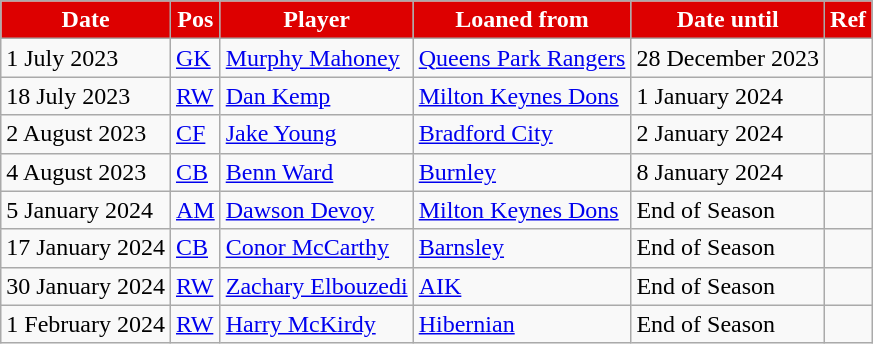<table class="wikitable plainrowheaders sortable">
<tr>
<th style="background:#DD0000; color:#FFFFFF;">Date</th>
<th style="background:#DD0000; color:#FFFFFF;">Pos</th>
<th style="background:#DD0000; color:#FFFFFF;">Player</th>
<th style="background:#DD0000; color:#FFFFFF;">Loaned from</th>
<th style="background:#DD0000; color:#FFFFFF;">Date until</th>
<th style="background:#DD0000; color:#FFFFFF;">Ref</th>
</tr>
<tr>
<td>1 July 2023</td>
<td><a href='#'>GK</a></td>
<td> <a href='#'>Murphy Mahoney</a></td>
<td> <a href='#'>Queens Park Rangers</a></td>
<td>28 December 2023</td>
<td></td>
</tr>
<tr>
<td>18 July 2023</td>
<td><a href='#'>RW</a></td>
<td> <a href='#'>Dan Kemp</a></td>
<td> <a href='#'>Milton Keynes Dons</a></td>
<td>1 January 2024</td>
<td></td>
</tr>
<tr>
<td>2 August 2023</td>
<td><a href='#'>CF</a></td>
<td> <a href='#'>Jake Young</a></td>
<td> <a href='#'>Bradford City</a></td>
<td>2 January 2024</td>
<td></td>
</tr>
<tr>
<td>4 August 2023</td>
<td><a href='#'>CB</a></td>
<td> <a href='#'>Benn Ward</a></td>
<td> <a href='#'>Burnley</a></td>
<td>8 January 2024</td>
<td></td>
</tr>
<tr>
<td>5 January 2024</td>
<td><a href='#'>AM</a></td>
<td> <a href='#'>Dawson Devoy</a></td>
<td> <a href='#'>Milton Keynes Dons</a></td>
<td>End of Season</td>
<td></td>
</tr>
<tr>
<td>17 January 2024</td>
<td><a href='#'>CB</a></td>
<td> <a href='#'>Conor McCarthy</a></td>
<td> <a href='#'>Barnsley</a></td>
<td>End of Season</td>
<td></td>
</tr>
<tr>
<td>30 January 2024</td>
<td><a href='#'>RW</a></td>
<td> <a href='#'>Zachary Elbouzedi</a></td>
<td> <a href='#'>AIK</a></td>
<td>End of Season</td>
<td></td>
</tr>
<tr>
<td>1 February 2024</td>
<td><a href='#'>RW</a></td>
<td> <a href='#'>Harry McKirdy</a></td>
<td> <a href='#'>Hibernian</a></td>
<td>End of Season</td>
<td></td>
</tr>
</table>
